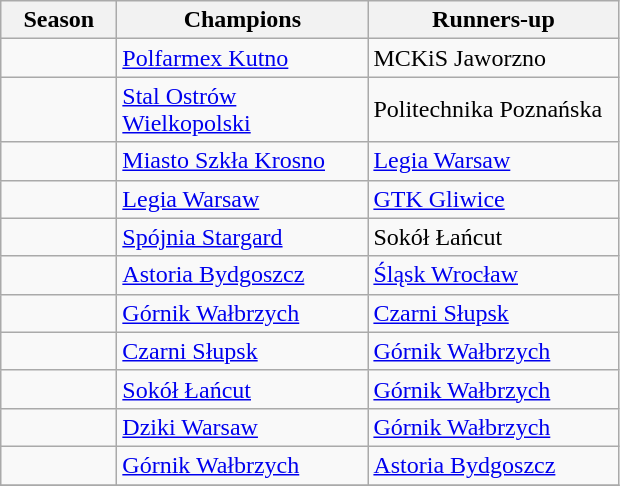<table class="wikitable">
<tr>
<th width=70>Season</th>
<th width=160>Champions</th>
<th width=160>Runners-up</th>
</tr>
<tr>
<td></td>
<td><a href='#'>Polfarmex Kutno</a></td>
<td>MCKiS Jaworzno</td>
</tr>
<tr>
<td></td>
<td><a href='#'>Stal Ostrów Wielkopolski</a></td>
<td>Politechnika Poznańska</td>
</tr>
<tr>
<td></td>
<td><a href='#'>Miasto Szkła Krosno</a></td>
<td><a href='#'>Legia Warsaw</a></td>
</tr>
<tr>
<td></td>
<td><a href='#'>Legia Warsaw</a></td>
<td><a href='#'>GTK Gliwice</a></td>
</tr>
<tr>
<td></td>
<td><a href='#'>Spójnia Stargard</a></td>
<td>Sokół Łańcut</td>
</tr>
<tr>
<td></td>
<td><a href='#'>Astoria Bydgoszcz</a></td>
<td><a href='#'>Śląsk Wrocław</a></td>
</tr>
<tr>
<td></td>
<td><a href='#'>Górnik Wałbrzych</a></td>
<td><a href='#'>Czarni Słupsk</a></td>
</tr>
<tr>
<td></td>
<td><a href='#'>Czarni Słupsk</a></td>
<td><a href='#'>Górnik Wałbrzych</a></td>
</tr>
<tr>
<td></td>
<td><a href='#'>Sokół Łańcut</a></td>
<td><a href='#'>Górnik Wałbrzych</a></td>
</tr>
<tr>
<td></td>
<td><a href='#'>Dziki Warsaw</a></td>
<td><a href='#'>Górnik Wałbrzych</a></td>
</tr>
<tr>
<td></td>
<td><a href='#'>Górnik Wałbrzych</a></td>
<td><a href='#'>Astoria Bydgoszcz</a></td>
</tr>
<tr>
</tr>
</table>
